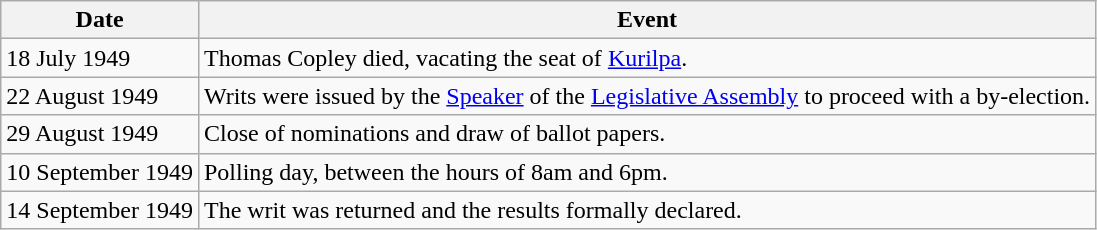<table class="wikitable">
<tr>
<th>Date</th>
<th>Event</th>
</tr>
<tr>
<td>18 July 1949</td>
<td>Thomas Copley died, vacating the seat of <a href='#'>Kurilpa</a>.</td>
</tr>
<tr>
<td>22 August 1949</td>
<td>Writs were issued by the <a href='#'>Speaker</a> of the <a href='#'>Legislative Assembly</a> to proceed with a by-election.</td>
</tr>
<tr>
<td>29 August 1949</td>
<td>Close of nominations and draw of ballot papers.</td>
</tr>
<tr>
<td>10 September 1949</td>
<td>Polling day, between the hours of 8am and 6pm.</td>
</tr>
<tr>
<td>14 September 1949</td>
<td>The writ was returned and the results formally declared.</td>
</tr>
</table>
